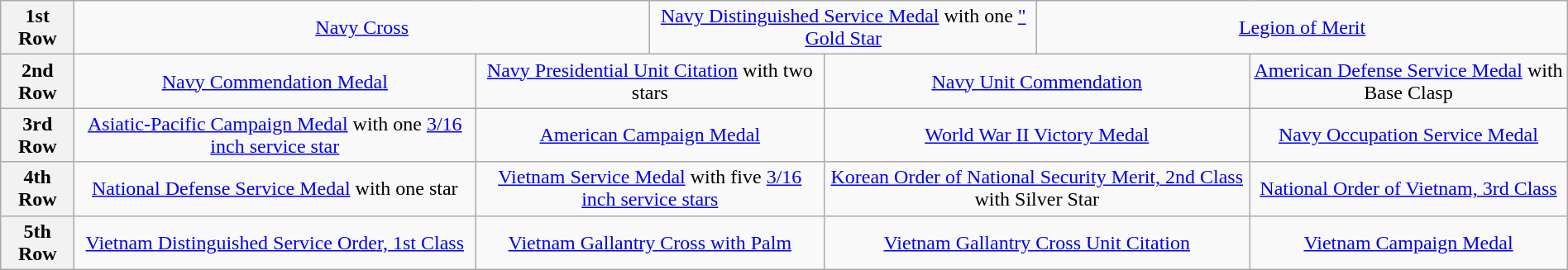<table class="wikitable" style="margin:1em auto; text-align:center;">
<tr>
<th>1st Row</th>
<td colspan="5"><a href='#'>Navy Cross</a></td>
<td colspan="6"><a href='#'>Navy Distinguished Service Medal</a> with one <a href='#'>" Gold Star</a></td>
<td colspan="5"><a href='#'>Legion of Merit</a></td>
</tr>
<tr>
<th>2nd Row</th>
<td colspan="4"><a href='#'>Navy Commendation Medal</a></td>
<td colspan="4"><a href='#'>Navy Presidential Unit Citation</a> with two stars</td>
<td colspan="4"><a href='#'>Navy Unit Commendation</a></td>
<td colspan="4"><a href='#'>American Defense Service Medal</a> with Base Clasp</td>
</tr>
<tr>
<th>3rd Row</th>
<td colspan="4"><a href='#'>Asiatic-Pacific Campaign Medal</a> with one <a href='#'>3/16 inch service star</a></td>
<td colspan="4"><a href='#'>American Campaign Medal</a></td>
<td colspan="4"><a href='#'>World War II Victory Medal</a></td>
<td colspan="4"><a href='#'>Navy Occupation Service Medal</a></td>
</tr>
<tr>
<th>4th Row</th>
<td colspan="4"><a href='#'>National Defense Service Medal</a> with one star</td>
<td colspan="4"><a href='#'>Vietnam Service Medal</a> with five <a href='#'>3/16 inch service stars</a></td>
<td colspan="4"><a href='#'>Korean Order of National Security Merit, 2nd Class</a> with Silver Star</td>
<td colspan="4"><a href='#'>National Order of Vietnam, 3rd Class</a></td>
</tr>
<tr>
<th>5th Row</th>
<td colspan="4"><a href='#'>Vietnam Distinguished Service Order, 1st Class</a></td>
<td colspan="4"><a href='#'>Vietnam Gallantry Cross with Palm</a></td>
<td colspan="4"><a href='#'>Vietnam Gallantry Cross Unit Citation</a></td>
<td colspan="4"><a href='#'>Vietnam Campaign Medal</a></td>
</tr>
</table>
